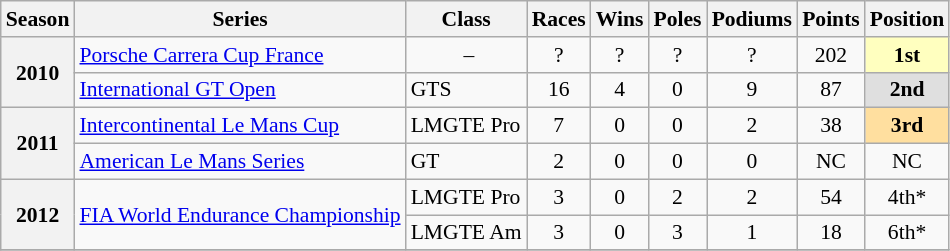<table class="wikitable" style="font-size: 90%; text-align:center">
<tr>
<th>Season</th>
<th>Series</th>
<th>Class</th>
<th>Races</th>
<th>Wins</th>
<th>Poles</th>
<th>Podiums</th>
<th>Points</th>
<th>Position</th>
</tr>
<tr>
<th rowspan =2>2010</th>
<td align=left><a href='#'>Porsche Carrera Cup France</a></td>
<td> –</td>
<td>?</td>
<td>?</td>
<td>?</td>
<td>?</td>
<td>202</td>
<td style="background:#FFFFBF;"><strong>1st</strong></td>
</tr>
<tr>
<td align=left><a href='#'>International GT Open</a></td>
<td align=left>GTS</td>
<td>16</td>
<td>4</td>
<td>0</td>
<td>9</td>
<td>87</td>
<td style="background:#DFDFDF;"><strong>2nd</strong></td>
</tr>
<tr>
<th rowspan =2>2011</th>
<td align=left><a href='#'>Intercontinental Le Mans Cup</a></td>
<td align=left>LMGTE Pro</td>
<td>7</td>
<td>0</td>
<td>0</td>
<td>2</td>
<td>38</td>
<td style="background:#FFDF9F;"><strong>3rd</strong></td>
</tr>
<tr>
<td align=left><a href='#'>American Le Mans Series</a></td>
<td align=left>GT</td>
<td>2</td>
<td>0</td>
<td>0</td>
<td>0</td>
<td>NC</td>
<td>NC</td>
</tr>
<tr>
<th rowspan =2>2012</th>
<td align=left rowspan =2><a href='#'>FIA World Endurance Championship</a></td>
<td align=left>LMGTE Pro</td>
<td>3</td>
<td>0</td>
<td>2</td>
<td>2</td>
<td>54</td>
<td>4th*</td>
</tr>
<tr>
<td align=left>LMGTE Am</td>
<td>3</td>
<td>0</td>
<td>3</td>
<td>1</td>
<td>18</td>
<td>6th*</td>
</tr>
<tr>
</tr>
</table>
